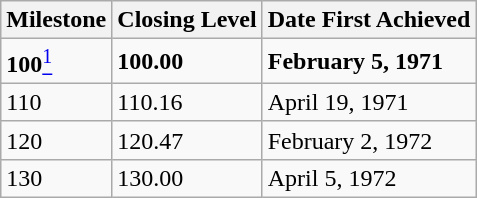<table class="wikitable">
<tr>
<th>Milestone</th>
<th>Closing Level</th>
<th>Date First Achieved</th>
</tr>
<tr>
<td><strong>100</strong><a href='#'><sup>1</sup></a></td>
<td><strong>100.00</strong></td>
<td><strong>February 5, 1971</strong></td>
</tr>
<tr>
<td>110</td>
<td>110.16</td>
<td>April 19, 1971</td>
</tr>
<tr>
<td>120</td>
<td>120.47</td>
<td>February 2, 1972</td>
</tr>
<tr>
<td>130</td>
<td>130.00</td>
<td>April 5, 1972</td>
</tr>
</table>
